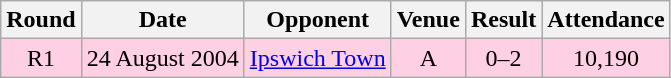<table class="wikitable sortable" style="text-align:center;">
<tr>
<th>Round</th>
<th>Date</th>
<th>Opponent</th>
<th>Venue</th>
<th>Result</th>
<th>Attendance</th>
</tr>
<tr style="background:#ffd0e3;">
<td>R1</td>
<td>24 August 2004</td>
<td><a href='#'>Ipswich Town</a></td>
<td>A</td>
<td>0–2</td>
<td>10,190</td>
</tr>
</table>
